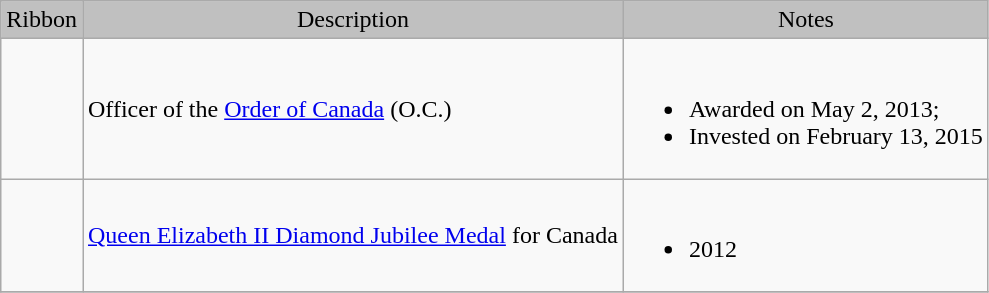<table class="wikitable">
<tr style="background:silver;" align="center">
<td>Ribbon</td>
<td>Description</td>
<td>Notes</td>
</tr>
<tr>
<td></td>
<td>Officer of the <a href='#'>Order of Canada</a> (O.C.)</td>
<td><br><ul><li>Awarded on May 2, 2013;</li><li>Invested on February 13, 2015</li></ul></td>
</tr>
<tr>
<td></td>
<td><a href='#'>Queen Elizabeth II Diamond Jubilee Medal</a> for Canada</td>
<td><br><ul><li>2012</li></ul></td>
</tr>
<tr>
</tr>
</table>
